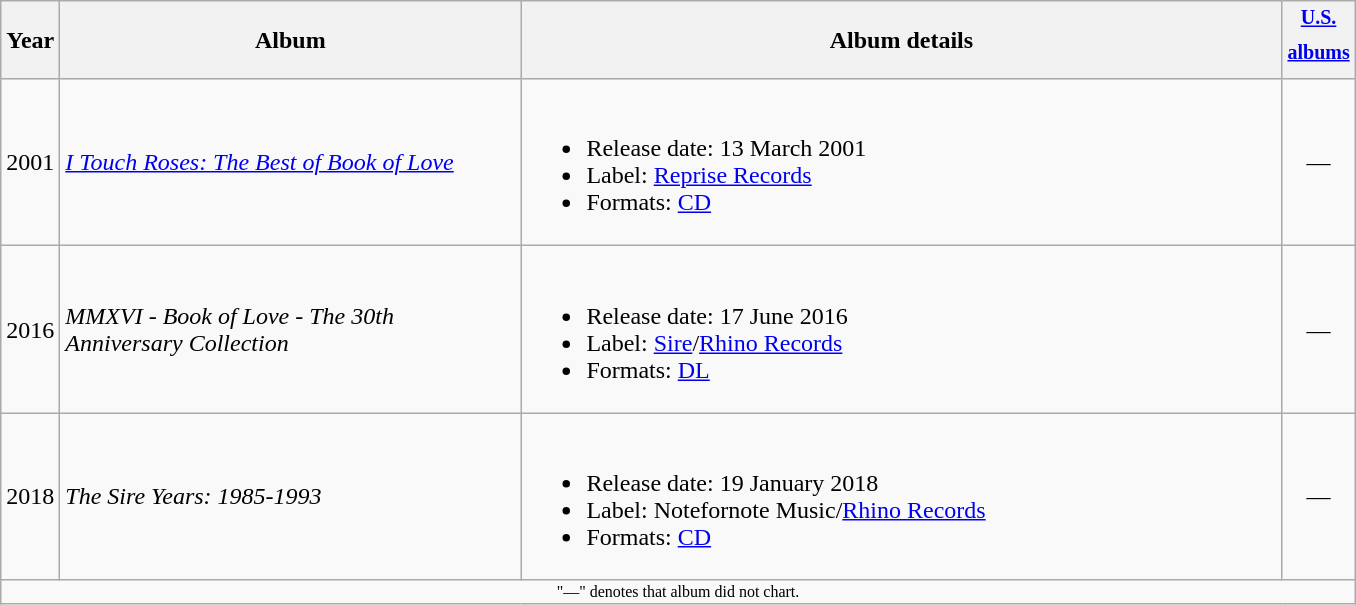<table class="wikitable">
<tr>
<th>Year</th>
<th width="300em">Album</th>
<th width="500em">Album details</th>
<th width="40"><sup><a href='#'>U.S. albums</a></sup></th>
</tr>
<tr>
<td>2001</td>
<td><em><a href='#'>I Touch Roses: The Best of Book of Love</a></em></td>
<td><br><ul><li>Release date: 13 March 2001</li><li>Label: <a href='#'>Reprise Records</a></li><li>Formats: <a href='#'>CD</a></li></ul></td>
<td align="center">—</td>
</tr>
<tr>
<td>2016</td>
<td><em>MMXVI - Book of Love - The 30th Anniversary Collection</em></td>
<td><br><ul><li>Release date: 17 June 2016</li><li>Label: <a href='#'>Sire</a>/<a href='#'>Rhino Records</a></li><li>Formats: <a href='#'>DL</a></li></ul></td>
<td align="center">—</td>
</tr>
<tr>
<td>2018</td>
<td><em>The Sire Years: 1985-1993</em></td>
<td><br><ul><li>Release date: 19 January 2018</li><li>Label: Notefornote Music/<a href='#'>Rhino Records</a></li><li>Formats: <a href='#'>CD</a></li></ul></td>
<td align="center">—</td>
</tr>
<tr>
<td colspan="15" style="text-align:center; font-size:8pt;">"—" denotes that album did not chart.</td>
</tr>
</table>
